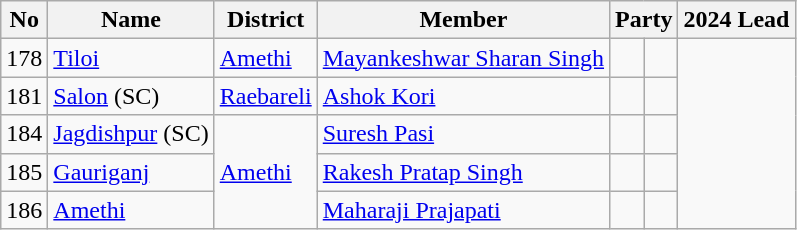<table class="wikitable sortable">
<tr>
<th>No</th>
<th>Name</th>
<th>District</th>
<th>Member</th>
<th colspan="2">Party</th>
<th colspan="2">2024 Lead</th>
</tr>
<tr>
<td>178</td>
<td><a href='#'>Tiloi</a></td>
<td><a href='#'>Amethi</a></td>
<td><a href='#'>Mayankeshwar Sharan Singh</a></td>
<td></td>
<td></td>
</tr>
<tr>
<td>181</td>
<td><a href='#'>Salon</a> (SC)</td>
<td><a href='#'>Raebareli</a></td>
<td><a href='#'>Ashok Kori</a></td>
<td></td>
<td></td>
</tr>
<tr>
<td>184</td>
<td><a href='#'>Jagdishpur</a> (SC)</td>
<td rowspan="3"><a href='#'>Amethi</a></td>
<td><a href='#'>Suresh Pasi</a></td>
<td></td>
<td></td>
</tr>
<tr>
<td>185</td>
<td><a href='#'>Gauriganj</a></td>
<td><a href='#'>Rakesh Pratap Singh</a></td>
<td></td>
<td></td>
</tr>
<tr>
<td>186</td>
<td><a href='#'>Amethi</a></td>
<td><a href='#'>Maharaji Prajapati</a></td>
<td></td>
<td></td>
</tr>
</table>
